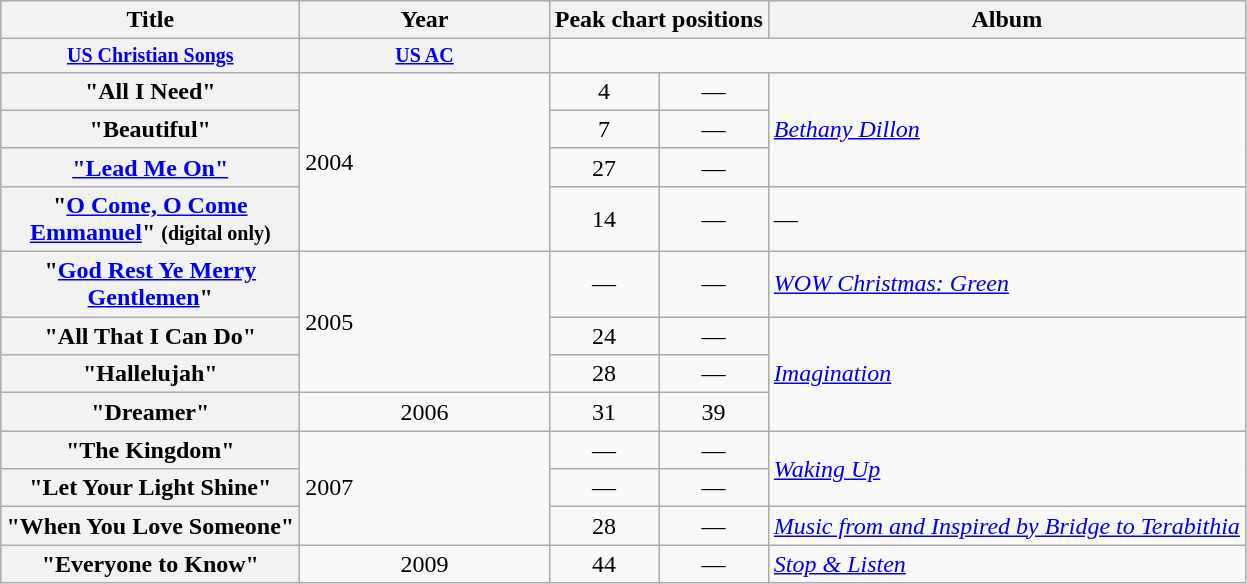<table class="wikitable plainrowheaders" style=text-align:center;>
<tr>
<th scope="col" rowspan="2" style="width:12em;">Title</th>
<th scope="col" rowspan="2">Year</th>
<th scope="col" colspan="2">Peak chart positions</th>
<th scope="col" rowspan="2">Album</th>
</tr>
<tr>
</tr>
<tr style="font-size:smaller;">
<th scope="col" style="width:12em;font-size:100%;"><a href='#'>US Christian Songs</a><br></th>
<th scope="col" style="width:12em;font-size:100%;"><a href='#'>US AC</a><br></th>
</tr>
<tr>
<th scope="row">"All I Need"</th>
<td rowspan="4" style="text-align:left;">2004</td>
<td>4</td>
<td>—</td>
<td rowspan="3" style="text-align:left"><em><a href='#'>Bethany Dillon</a></em></td>
</tr>
<tr>
<th scope="row">"Beautiful"</th>
<td>7</td>
<td>—</td>
</tr>
<tr>
<th scope="row"><a href='#'>"Lead Me On"</a></th>
<td>27</td>
<td>—</td>
</tr>
<tr>
<th scope="row">"<a href='#'>O Come, O Come Emmanuel</a>" <small>(digital only)</small></th>
<td>14</td>
<td>—</td>
<td style="text-align:left">—</td>
</tr>
<tr>
<th scope="row">"<a href='#'>God Rest Ye Merry Gentlemen</a>"</th>
<td rowspan="3" style="text-align:left;">2005</td>
<td>—</td>
<td>—</td>
<td style="text-align:left"><em><a href='#'>WOW Christmas: Green</a></em></td>
</tr>
<tr>
<th scope="row">"All That I Can Do"</th>
<td>24</td>
<td>—</td>
<td rowspan="3" style="text-align:left"><em><a href='#'>Imagination</a></em></td>
</tr>
<tr>
<th scope="row">"Hallelujah"</th>
<td>28</td>
<td>—</td>
</tr>
<tr>
<th scope="row">"Dreamer"</th>
<td>2006</td>
<td>31</td>
<td>39</td>
</tr>
<tr>
<th scope="row">"The Kingdom"</th>
<td rowspan="3" style="text-align:left;">2007</td>
<td>—</td>
<td>—</td>
<td rowspan="2" style="text-align:left"><em><a href='#'>Waking Up</a></em></td>
</tr>
<tr>
<th scope="row">"Let Your Light Shine"</th>
<td>—</td>
<td>—</td>
</tr>
<tr>
<th scope="row">"When You Love Someone"</th>
<td>28</td>
<td>—</td>
<td><em><a href='#'>Music from and Inspired by Bridge to Terabithia</a></em></td>
</tr>
<tr>
<th scope="row">"Everyone to Know"</th>
<td>2009</td>
<td>44</td>
<td>—</td>
<td style="text-align:left"><em><a href='#'>Stop & Listen</a></em></td>
</tr>
</table>
